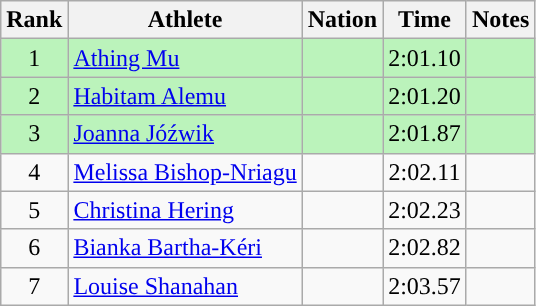<table class="wikitable sortable" style="text-align:center;">
<tr>
<th>Rank</th>
<th>Athlete</th>
<th>Nation</th>
<th>Time</th>
<th>Notes</th>
</tr>
<tr bgcolor=#bbf3bb>
<td>1</td>
<td align="left"><a href='#'>Athing Mu</a></td>
<td align=left></td>
<td>2:01.10</td>
<td></td>
</tr>
<tr bgcolor=#bbf3bb>
<td>2</td>
<td align="left"><a href='#'>Habitam Alemu</a></td>
<td align=left></td>
<td>2:01.20</td>
<td></td>
</tr>
<tr bgcolor=#bbf3bb>
<td>3</td>
<td align="left"><a href='#'>Joanna Jóźwik</a></td>
<td align=left></td>
<td>2:01.87</td>
<td></td>
</tr>
<tr>
<td>4</td>
<td align="left"><a href='#'>Melissa Bishop-Nriagu</a></td>
<td align=left></td>
<td>2:02.11</td>
<td></td>
</tr>
<tr>
<td>5</td>
<td align="left"><a href='#'>Christina Hering</a></td>
<td align=left></td>
<td>2:02.23</td>
<td></td>
</tr>
<tr>
<td>6</td>
<td align="left"><a href='#'>Bianka Bartha-Kéri</a></td>
<td align=left></td>
<td>2:02.82</td>
<td></td>
</tr>
<tr>
<td>7</td>
<td align="left"><a href='#'>Louise Shanahan</a></td>
<td align=left></td>
<td>2:03.57</td>
<td></td>
</tr>
</table>
